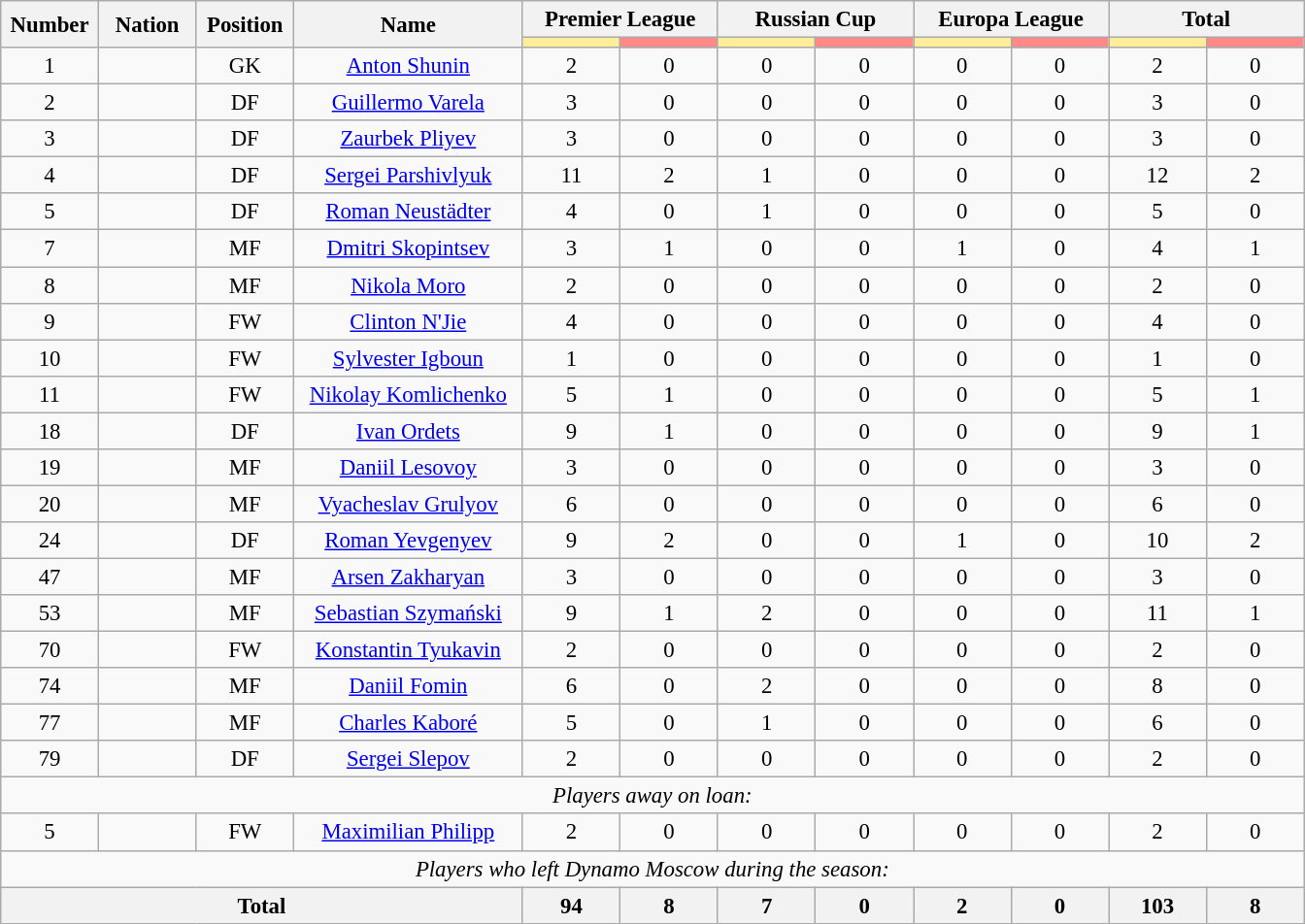<table class="wikitable" style="font-size: 95%; text-align: center;">
<tr>
<th rowspan=2 width=60>Number</th>
<th rowspan=2 width=60>Nation</th>
<th rowspan=2 width=60>Position</th>
<th rowspan=2 width=150>Name</th>
<th colspan=2>Premier League</th>
<th colspan=2>Russian Cup</th>
<th colspan=2>Europa League</th>
<th colspan=2>Total</th>
</tr>
<tr>
<th style="width:60px; background:#fe9;"></th>
<th style="width:60px; background:#ff8888;"></th>
<th style="width:60px; background:#fe9;"></th>
<th style="width:60px; background:#ff8888;"></th>
<th style="width:60px; background:#fe9;"></th>
<th style="width:60px; background:#ff8888;"></th>
<th style="width:60px; background:#fe9;"></th>
<th style="width:60px; background:#ff8888;"></th>
</tr>
<tr>
<td>1</td>
<td></td>
<td>GK</td>
<td><a href='#'>Anton Shunin</a></td>
<td>2</td>
<td>0</td>
<td>0</td>
<td>0</td>
<td>0</td>
<td>0</td>
<td>2</td>
<td>0</td>
</tr>
<tr>
<td>2</td>
<td></td>
<td>DF</td>
<td><a href='#'>Guillermo Varela</a></td>
<td>3</td>
<td>0</td>
<td>0</td>
<td>0</td>
<td>0</td>
<td>0</td>
<td>3</td>
<td>0</td>
</tr>
<tr>
<td>3</td>
<td></td>
<td>DF</td>
<td><a href='#'>Zaurbek Pliyev</a></td>
<td>3</td>
<td>0</td>
<td>0</td>
<td>0</td>
<td>0</td>
<td>0</td>
<td>3</td>
<td>0</td>
</tr>
<tr>
<td>4</td>
<td></td>
<td>DF</td>
<td><a href='#'>Sergei Parshivlyuk</a></td>
<td>11</td>
<td>2</td>
<td>1</td>
<td>0</td>
<td>0</td>
<td>0</td>
<td>12</td>
<td>2</td>
</tr>
<tr>
<td>5</td>
<td></td>
<td>DF</td>
<td><a href='#'>Roman Neustädter</a></td>
<td>4</td>
<td>0</td>
<td>1</td>
<td>0</td>
<td>0</td>
<td>0</td>
<td>5</td>
<td>0</td>
</tr>
<tr>
<td>7</td>
<td></td>
<td>MF</td>
<td><a href='#'>Dmitri Skopintsev</a></td>
<td>3</td>
<td>1</td>
<td>0</td>
<td>0</td>
<td>1</td>
<td>0</td>
<td>4</td>
<td>1</td>
</tr>
<tr>
<td>8</td>
<td></td>
<td>MF</td>
<td><a href='#'>Nikola Moro</a></td>
<td>2</td>
<td>0</td>
<td>0</td>
<td>0</td>
<td>0</td>
<td>0</td>
<td>2</td>
<td>0</td>
</tr>
<tr>
<td>9</td>
<td></td>
<td>FW</td>
<td><a href='#'>Clinton N'Jie</a></td>
<td>4</td>
<td>0</td>
<td>0</td>
<td>0</td>
<td>0</td>
<td>0</td>
<td>4</td>
<td>0</td>
</tr>
<tr>
<td>10</td>
<td></td>
<td>FW</td>
<td><a href='#'>Sylvester Igboun</a></td>
<td>1</td>
<td>0</td>
<td>0</td>
<td>0</td>
<td>0</td>
<td>0</td>
<td>1</td>
<td>0</td>
</tr>
<tr>
<td>11</td>
<td></td>
<td>FW</td>
<td><a href='#'>Nikolay Komlichenko</a></td>
<td>5</td>
<td>1</td>
<td>0</td>
<td>0</td>
<td>0</td>
<td>0</td>
<td>5</td>
<td>1</td>
</tr>
<tr>
<td>18</td>
<td></td>
<td>DF</td>
<td><a href='#'>Ivan Ordets</a></td>
<td>9</td>
<td>1</td>
<td>0</td>
<td>0</td>
<td>0</td>
<td>0</td>
<td>9</td>
<td>1</td>
</tr>
<tr>
<td>19</td>
<td></td>
<td>MF</td>
<td><a href='#'>Daniil Lesovoy</a></td>
<td>3</td>
<td>0</td>
<td>0</td>
<td>0</td>
<td>0</td>
<td>0</td>
<td>3</td>
<td>0</td>
</tr>
<tr>
<td>20</td>
<td></td>
<td>MF</td>
<td><a href='#'>Vyacheslav Grulyov</a></td>
<td>6</td>
<td>0</td>
<td>0</td>
<td>0</td>
<td>0</td>
<td>0</td>
<td>6</td>
<td>0</td>
</tr>
<tr>
<td>24</td>
<td></td>
<td>DF</td>
<td><a href='#'>Roman Yevgenyev</a></td>
<td>9</td>
<td>2</td>
<td>0</td>
<td>0</td>
<td>1</td>
<td>0</td>
<td>10</td>
<td>2</td>
</tr>
<tr>
<td>47</td>
<td></td>
<td>MF</td>
<td><a href='#'>Arsen Zakharyan</a></td>
<td>3</td>
<td>0</td>
<td>0</td>
<td>0</td>
<td>0</td>
<td>0</td>
<td>3</td>
<td>0</td>
</tr>
<tr>
<td>53</td>
<td></td>
<td>MF</td>
<td><a href='#'>Sebastian Szymański</a></td>
<td>9</td>
<td>1</td>
<td>2</td>
<td>0</td>
<td>0</td>
<td>0</td>
<td>11</td>
<td>1</td>
</tr>
<tr>
<td>70</td>
<td></td>
<td>FW</td>
<td><a href='#'>Konstantin Tyukavin</a></td>
<td>2</td>
<td>0</td>
<td>0</td>
<td>0</td>
<td>0</td>
<td>0</td>
<td>2</td>
<td>0</td>
</tr>
<tr>
<td>74</td>
<td></td>
<td>MF</td>
<td><a href='#'>Daniil Fomin</a></td>
<td>6</td>
<td>0</td>
<td>2</td>
<td>0</td>
<td>0</td>
<td>0</td>
<td>8</td>
<td>0</td>
</tr>
<tr>
<td>77</td>
<td></td>
<td>MF</td>
<td><a href='#'>Charles Kaboré</a></td>
<td>5</td>
<td>0</td>
<td>1</td>
<td>0</td>
<td>0</td>
<td>0</td>
<td>6</td>
<td>0</td>
</tr>
<tr>
<td>79</td>
<td></td>
<td>DF</td>
<td><a href='#'>Sergei Slepov</a></td>
<td>2</td>
<td>0</td>
<td>0</td>
<td>0</td>
<td>0</td>
<td>0</td>
<td>2</td>
<td>0</td>
</tr>
<tr>
<td colspan="14"><em>Players away on loan:</em></td>
</tr>
<tr>
<td>5</td>
<td></td>
<td>FW</td>
<td><a href='#'>Maximilian Philipp</a></td>
<td>2</td>
<td>0</td>
<td>0</td>
<td>0</td>
<td>0</td>
<td>0</td>
<td>2</td>
<td>0</td>
</tr>
<tr>
<td colspan="14"><em>Players who left Dynamo Moscow during the season:</em></td>
</tr>
<tr>
<th colspan=4>Total</th>
<th>94</th>
<th>8</th>
<th>7</th>
<th>0</th>
<th>2</th>
<th>0</th>
<th>103</th>
<th>8</th>
</tr>
</table>
